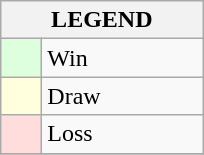<table class="wikitable" border="1">
<tr>
<th colspan="2">LEGEND</th>
</tr>
<tr>
<td style="background:#ddffdd;" width=20> </td>
<td width=100>Win</td>
</tr>
<tr>
<td style="background:#ffffdd"  width=20> </td>
<td width=100>Draw</td>
</tr>
<tr>
<td style="background:#ffdddd;" width=20> </td>
<td width=100>Loss</td>
</tr>
<tr>
</tr>
</table>
